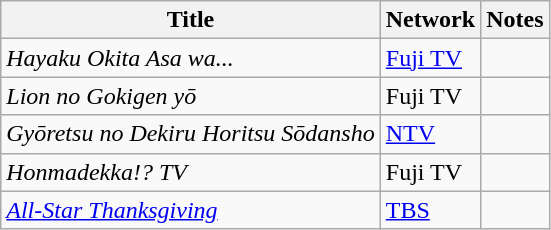<table class="wikitable">
<tr>
<th>Title</th>
<th>Network</th>
<th>Notes</th>
</tr>
<tr>
<td><em>Hayaku Okita Asa wa...</em></td>
<td><a href='#'>Fuji TV</a></td>
<td></td>
</tr>
<tr>
<td><em>Lion no Gokigen yō</em></td>
<td>Fuji TV</td>
<td></td>
</tr>
<tr>
<td><em>Gyōretsu no Dekiru Horitsu Sōdansho</em></td>
<td><a href='#'>NTV</a></td>
<td></td>
</tr>
<tr>
<td><em>Honmadekka!? TV</em></td>
<td>Fuji TV</td>
<td></td>
</tr>
<tr>
<td><em><a href='#'>All-Star Thanksgiving</a></em></td>
<td><a href='#'>TBS</a></td>
<td></td>
</tr>
</table>
